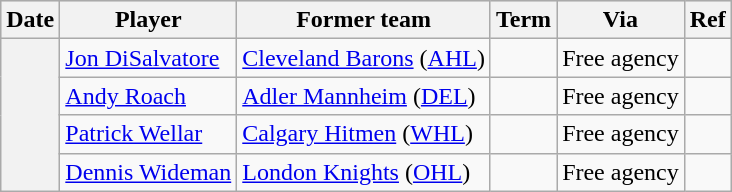<table class="wikitable plainrowheaders">
<tr style="background:#ddd; text-align:center;">
<th>Date</th>
<th>Player</th>
<th>Former team</th>
<th>Term</th>
<th>Via</th>
<th>Ref</th>
</tr>
<tr>
<th scope="row" rowspan=4></th>
<td><a href='#'>Jon DiSalvatore</a></td>
<td><a href='#'>Cleveland Barons</a> (<a href='#'>AHL</a>)</td>
<td></td>
<td>Free agency</td>
<td></td>
</tr>
<tr>
<td><a href='#'>Andy Roach</a></td>
<td><a href='#'>Adler Mannheim</a> (<a href='#'>DEL</a>)</td>
<td></td>
<td>Free agency</td>
<td></td>
</tr>
<tr>
<td><a href='#'>Patrick Wellar</a></td>
<td><a href='#'>Calgary Hitmen</a> (<a href='#'>WHL</a>)</td>
<td></td>
<td>Free agency</td>
<td></td>
</tr>
<tr>
<td><a href='#'>Dennis Wideman</a></td>
<td><a href='#'>London Knights</a> (<a href='#'>OHL</a>)</td>
<td></td>
<td>Free agency</td>
<td></td>
</tr>
</table>
